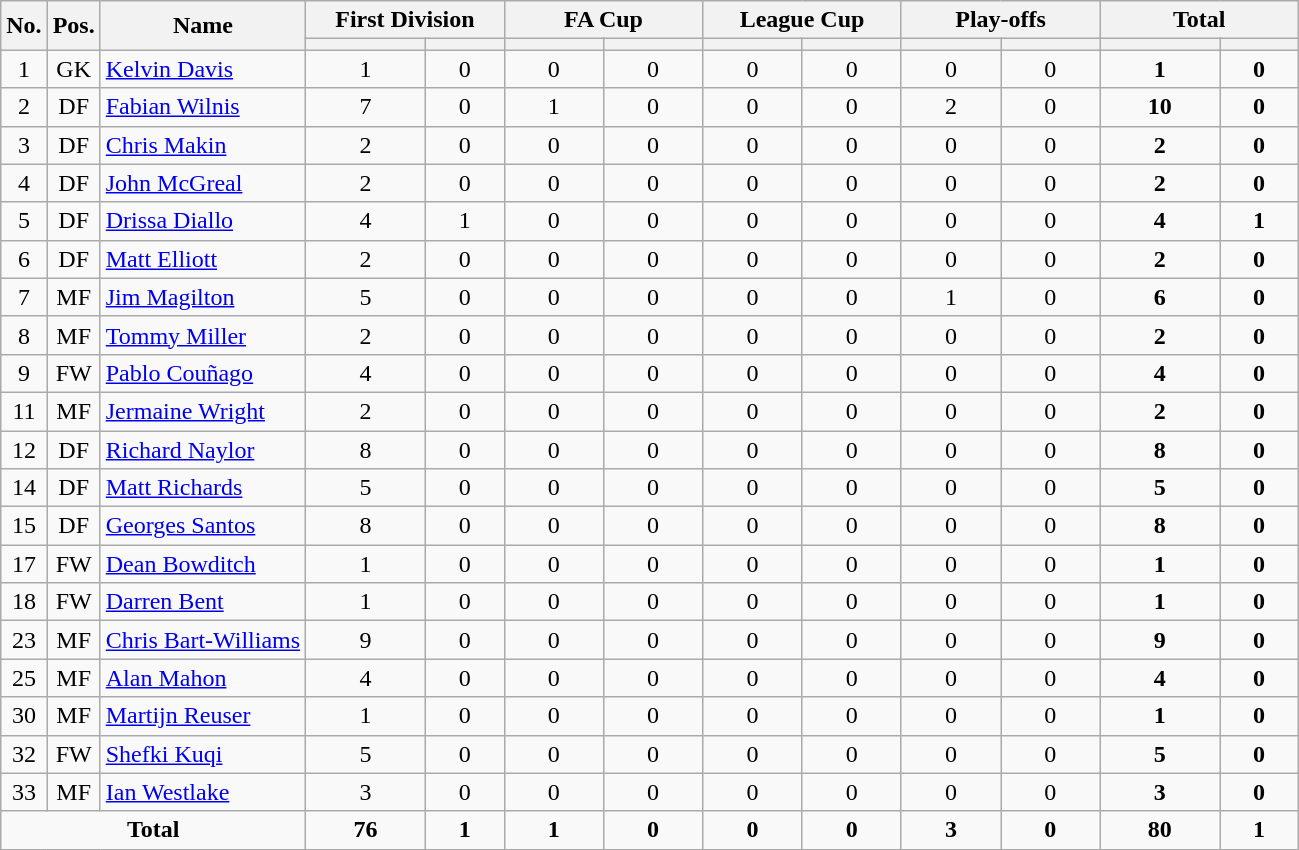<table class="wikitable sortable" style="text-align: center;">
<tr>
<th rowspan="2">No.</th>
<th rowspan="2">Pos.</th>
<th rowspan="2">Name</th>
<th colspan="2" width=125>First Division</th>
<th colspan="2" width=125>FA Cup</th>
<th colspan="2" width=125>League Cup</th>
<th colspan="2" width=125>Play-offs</th>
<th colspan="2" width=125>Total</th>
</tr>
<tr>
<th></th>
<th></th>
<th></th>
<th></th>
<th></th>
<th></th>
<th></th>
<th></th>
<th></th>
<th></th>
</tr>
<tr>
<td>1</td>
<td>GK</td>
<td align="left"> <a href='#'>Kelvin Davis</a></td>
<td>1</td>
<td>0</td>
<td>0</td>
<td>0</td>
<td>0</td>
<td>0</td>
<td>0</td>
<td>0</td>
<td><strong>1</strong></td>
<td><strong>0</strong></td>
</tr>
<tr>
<td>2</td>
<td>DF</td>
<td align="left"> <a href='#'>Fabian Wilnis</a></td>
<td>7</td>
<td>0</td>
<td>1</td>
<td>0</td>
<td>0</td>
<td>0</td>
<td>2</td>
<td>0</td>
<td><strong>10</strong></td>
<td><strong>0</strong></td>
</tr>
<tr>
<td>3</td>
<td>DF</td>
<td align="left"> <a href='#'>Chris Makin</a></td>
<td>2</td>
<td>0</td>
<td>0</td>
<td>0</td>
<td>0</td>
<td>0</td>
<td>0</td>
<td>0</td>
<td><strong>2</strong></td>
<td><strong>0</strong></td>
</tr>
<tr>
<td>4</td>
<td>DF</td>
<td align="left"> <a href='#'>John McGreal</a></td>
<td>2</td>
<td>0</td>
<td>0</td>
<td>0</td>
<td>0</td>
<td>0</td>
<td>0</td>
<td>0</td>
<td><strong>2</strong></td>
<td><strong>0</strong></td>
</tr>
<tr>
<td>5</td>
<td>DF</td>
<td align="left"> <a href='#'>Drissa Diallo</a></td>
<td>4</td>
<td>1</td>
<td>0</td>
<td>0</td>
<td>0</td>
<td>0</td>
<td>0</td>
<td>0</td>
<td><strong>4</strong></td>
<td><strong>1</strong></td>
</tr>
<tr>
<td>6</td>
<td>DF</td>
<td align="left"> <a href='#'>Matt Elliott</a></td>
<td>2</td>
<td>0</td>
<td>0</td>
<td>0</td>
<td>0</td>
<td>0</td>
<td>0</td>
<td>0</td>
<td><strong>2</strong></td>
<td><strong>0</strong></td>
</tr>
<tr>
<td>7</td>
<td>MF</td>
<td align="left"> <a href='#'>Jim Magilton</a></td>
<td>5</td>
<td>0</td>
<td>0</td>
<td>0</td>
<td>0</td>
<td>0</td>
<td>1</td>
<td>0</td>
<td><strong>6</strong></td>
<td><strong>0</strong></td>
</tr>
<tr>
<td>8</td>
<td>MF</td>
<td align="left"> <a href='#'>Tommy Miller</a></td>
<td>2</td>
<td>0</td>
<td>0</td>
<td>0</td>
<td>0</td>
<td>0</td>
<td>0</td>
<td>0</td>
<td><strong>2</strong></td>
<td><strong>0</strong></td>
</tr>
<tr>
<td>9</td>
<td>FW</td>
<td align="left"> <a href='#'>Pablo Couñago</a></td>
<td>4</td>
<td>0</td>
<td>0</td>
<td>0</td>
<td>0</td>
<td>0</td>
<td>0</td>
<td>0</td>
<td><strong>4</strong></td>
<td><strong>0</strong></td>
</tr>
<tr>
<td>11</td>
<td>MF</td>
<td align="left"> <a href='#'>Jermaine Wright</a></td>
<td>2</td>
<td>0</td>
<td>0</td>
<td>0</td>
<td>0</td>
<td>0</td>
<td>0</td>
<td>0</td>
<td><strong>2</strong></td>
<td><strong>0</strong></td>
</tr>
<tr>
<td>12</td>
<td>DF</td>
<td align="left"> <a href='#'>Richard Naylor</a></td>
<td>8</td>
<td>0</td>
<td>0</td>
<td>0</td>
<td>0</td>
<td>0</td>
<td>0</td>
<td>0</td>
<td><strong>8</strong></td>
<td><strong>0</strong></td>
</tr>
<tr>
<td>14</td>
<td>DF</td>
<td align="left"> <a href='#'>Matt Richards</a></td>
<td>5</td>
<td>0</td>
<td>0</td>
<td>0</td>
<td>0</td>
<td>0</td>
<td>0</td>
<td>0</td>
<td><strong>5</strong></td>
<td><strong>0</strong></td>
</tr>
<tr>
<td>15</td>
<td>DF</td>
<td align="left"> <a href='#'>Georges Santos</a></td>
<td>8</td>
<td>0</td>
<td>0</td>
<td>0</td>
<td>0</td>
<td>0</td>
<td>0</td>
<td>0</td>
<td><strong>8</strong></td>
<td><strong>0</strong></td>
</tr>
<tr>
<td>17</td>
<td>FW</td>
<td align="left"> <a href='#'>Dean Bowditch</a></td>
<td>1</td>
<td>0</td>
<td>0</td>
<td>0</td>
<td>0</td>
<td>0</td>
<td>0</td>
<td>0</td>
<td><strong>1</strong></td>
<td><strong>0</strong></td>
</tr>
<tr>
<td>18</td>
<td>FW</td>
<td align="left"> <a href='#'>Darren Bent</a></td>
<td>1</td>
<td>0</td>
<td>0</td>
<td>0</td>
<td>0</td>
<td>0</td>
<td>0</td>
<td>0</td>
<td><strong>1</strong></td>
<td><strong>0</strong></td>
</tr>
<tr>
<td>23</td>
<td>MF</td>
<td align="left"> <a href='#'>Chris Bart-Williams</a></td>
<td>9</td>
<td>0</td>
<td>0</td>
<td>0</td>
<td>0</td>
<td>0</td>
<td>0</td>
<td>0</td>
<td><strong>9</strong></td>
<td><strong>0</strong></td>
</tr>
<tr>
<td>25</td>
<td>MF</td>
<td align="left"> <a href='#'>Alan Mahon</a></td>
<td>4</td>
<td>0</td>
<td>0</td>
<td>0</td>
<td>0</td>
<td>0</td>
<td>0</td>
<td>0</td>
<td><strong>4</strong></td>
<td><strong>0</strong></td>
</tr>
<tr>
<td>30</td>
<td>MF</td>
<td align="left"> <a href='#'>Martijn Reuser</a></td>
<td>1</td>
<td>0</td>
<td>0</td>
<td>0</td>
<td>0</td>
<td>0</td>
<td>0</td>
<td>0</td>
<td><strong>1</strong></td>
<td><strong>0</strong></td>
</tr>
<tr>
<td>32</td>
<td>FW</td>
<td align="left"> <a href='#'>Shefki Kuqi</a></td>
<td>5</td>
<td>0</td>
<td>0</td>
<td>0</td>
<td>0</td>
<td>0</td>
<td>0</td>
<td>0</td>
<td><strong>5</strong></td>
<td><strong>0</strong></td>
</tr>
<tr>
<td>33</td>
<td>MF</td>
<td align="left"> <a href='#'>Ian Westlake</a></td>
<td>3</td>
<td>0</td>
<td>0</td>
<td>0</td>
<td>0</td>
<td>0</td>
<td>0</td>
<td>0</td>
<td><strong>3</strong></td>
<td><strong>0</strong></td>
</tr>
<tr>
<td colspan=3><strong>Total</strong></td>
<td><strong>76</strong></td>
<td><strong>1</strong></td>
<td><strong>1</strong></td>
<td><strong>0</strong></td>
<td><strong>0</strong></td>
<td><strong>0</strong></td>
<td><strong>3</strong></td>
<td><strong>0</strong></td>
<td><strong>80</strong></td>
<td><strong>1</strong></td>
</tr>
</table>
